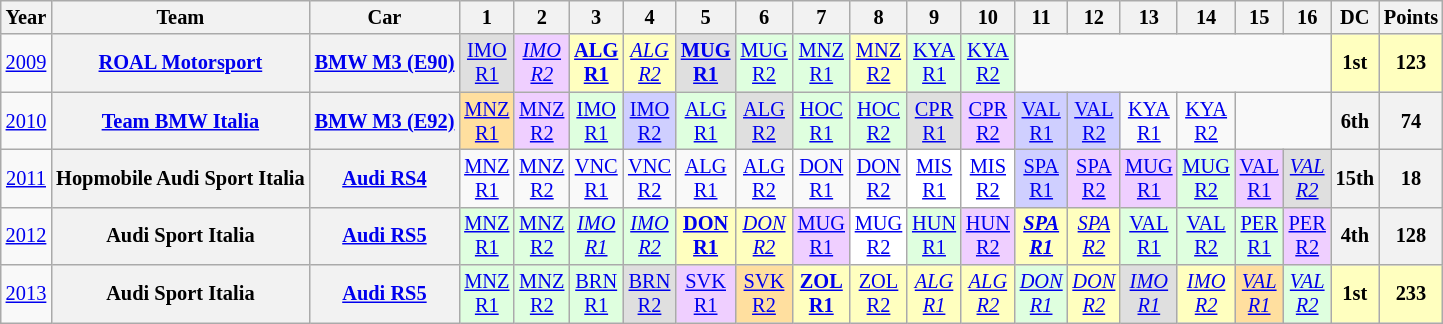<table class="wikitable" style="text-align:center; font-size:85%">
<tr>
<th>Year</th>
<th>Team</th>
<th>Car</th>
<th>1</th>
<th>2</th>
<th>3</th>
<th>4</th>
<th>5</th>
<th>6</th>
<th>7</th>
<th>8</th>
<th>9</th>
<th>10</th>
<th>11</th>
<th>12</th>
<th>13</th>
<th>14</th>
<th>15</th>
<th>16</th>
<th>DC</th>
<th>Points</th>
</tr>
<tr>
<td><a href='#'>2009</a></td>
<th nowrap><a href='#'>ROAL Motorsport</a></th>
<th nowrap><a href='#'>BMW M3 (E90)</a></th>
<td style="background:#DFDFDF;"><a href='#'>IMO<br>R1</a><br></td>
<td style="background:#EFCFFF;"><em><a href='#'>IMO<br>R2</a></em><br></td>
<td style="background:#FFFFBF;"><strong><a href='#'>ALG<br>R1</a></strong><br></td>
<td style="background:#FFFFBF;"><em><a href='#'>ALG<br>R2</a></em><br></td>
<td style="background:#DFDFDF;"><strong><a href='#'>MUG<br>R1</a></strong><br></td>
<td style="background:#DFFFDF;"><a href='#'>MUG<br>R2</a> <br></td>
<td style="background:#DFFFDF;"><a href='#'>MNZ<br>R1</a><br></td>
<td style="background:#FFFFBF;"><a href='#'>MNZ<br>R2</a><br></td>
<td style="background:#DFFFDF;"><a href='#'>KYA<br>R1</a><br></td>
<td style="background:#DFFFDF;"><a href='#'>KYA<br>R2</a><br></td>
<td colspan=6></td>
<td style="background:#FFFFBF;"><strong>1st</strong></td>
<td style="background:#FFFFBF;"><strong>123</strong></td>
</tr>
<tr>
<td><a href='#'>2010</a></td>
<th nowrap><a href='#'>Team BMW Italia</a></th>
<th nowrap><a href='#'>BMW M3 (E92)</a></th>
<td style="background:#FFDF9F;"><a href='#'>MNZ<br>R1</a><br></td>
<td style="background:#EFCFFF;"><a href='#'>MNZ<br>R2</a><br></td>
<td style="background:#DFFFDF;"><a href='#'>IMO<br>R1</a><br></td>
<td style="background:#CFCFFF;"><a href='#'>IMO<br>R2</a><br></td>
<td style="background:#DFFFDF;"><a href='#'>ALG<br>R1</a><br></td>
<td style="background:#DFDFDF;"><a href='#'>ALG<br>R2</a><br></td>
<td style="background:#DFFFDF;"><a href='#'>HOC<br>R1</a><br></td>
<td style="background:#DFFFDF;"><a href='#'>HOC<br>R2</a><br></td>
<td style="background:#DFDFDF;"><a href='#'>CPR<br>R1</a><br></td>
<td style="background:#EFCFFF;"><a href='#'>CPR<br>R2</a><br></td>
<td style="background:#CFCFFF;"><a href='#'>VAL<br>R1</a><br></td>
<td style="background:#CFCFFF;"><a href='#'>VAL<br>R2</a><br></td>
<td><a href='#'>KYA<br>R1</a></td>
<td><a href='#'>KYA<br>R2</a></td>
<td colspan=2></td>
<th>6th</th>
<th>74</th>
</tr>
<tr>
<td><a href='#'>2011</a></td>
<th nowrap>Hopmobile Audi Sport Italia</th>
<th nowrap><a href='#'>Audi RS4</a></th>
<td><a href='#'>MNZ<br>R1</a></td>
<td><a href='#'>MNZ<br>R2</a></td>
<td><a href='#'>VNC<br>R1</a></td>
<td><a href='#'>VNC<br>R2</a></td>
<td><a href='#'>ALG<br>R1</a></td>
<td><a href='#'>ALG<br>R2</a></td>
<td><a href='#'>DON<br>R1</a></td>
<td><a href='#'>DON<br>R2</a></td>
<td style="background:#FFFFFF;"><a href='#'>MIS<br>R1</a><br></td>
<td style="background:#FFFFFF;"><a href='#'>MIS<br>R2</a><br></td>
<td style="background:#CFCFFF;"><a href='#'>SPA<br>R1</a><br></td>
<td style="background:#EFCFFF;"><a href='#'>SPA<br>R2</a><br></td>
<td style="background:#EFCFFF;"><a href='#'>MUG<br>R1</a><br></td>
<td style="background:#DFFFDF;"><a href='#'>MUG<br>R2</a><br></td>
<td style="background:#EFCFFF;"><a href='#'>VAL<br>R1</a> <br></td>
<td style="background:#DFDFDF;"><em><a href='#'>VAL<br>R2</a></em> <br></td>
<th>15th</th>
<th>18</th>
</tr>
<tr>
<td><a href='#'>2012</a></td>
<th nowrap>Audi Sport Italia</th>
<th nowrap><a href='#'>Audi RS5</a></th>
<td style="background:#DFFFDF;"><a href='#'>MNZ<br>R1</a><br></td>
<td style="background:#DFFFDF;"><a href='#'>MNZ<br>R2</a><br></td>
<td style="background:#DFFFDF;"><em><a href='#'>IMO<br>R1</a></em><br></td>
<td style="background:#DFFFDF;"><em><a href='#'>IMO<br>R2</a></em><br></td>
<td style="background:#FFFFBF;"><strong><a href='#'>DON<br>R1</a></strong><br></td>
<td style="background:#FFFFBF;"><em><a href='#'>DON<br>R2</a></em><br></td>
<td style="background:#EFCFFF;"><a href='#'>MUG<br>R1</a><br></td>
<td style="background:#FFFFFF;"><a href='#'>MUG<br>R2</a><br></td>
<td style="background:#DFFFDF;"><a href='#'>HUN<br>R1</a><br></td>
<td style="background:#EFCFFF;"><a href='#'>HUN<br>R2</a><br></td>
<td style="background:#FFFFBF;"><strong><em><a href='#'>SPA<br>R1</a></em></strong><br></td>
<td style="background:#FFFFBF;"><em><a href='#'>SPA<br>R2</a></em><br></td>
<td style="background:#DFFFDF;"><a href='#'>VAL<br>R1</a><br></td>
<td style="background:#DFFFDF;"><a href='#'>VAL<br>R2</a><br></td>
<td style="background:#DFFFDF;"><a href='#'>PER<br>R1</a><br></td>
<td style="background:#EFCFFF;"><a href='#'>PER<br>R2</a><br></td>
<th>4th</th>
<th>128</th>
</tr>
<tr>
<td><a href='#'>2013</a></td>
<th nowrap>Audi Sport Italia</th>
<th nowrap><a href='#'>Audi RS5</a></th>
<td style="background:#DFFFDF;"><a href='#'>MNZ<br>R1</a><br></td>
<td style="background:#DFFFDF;"><a href='#'>MNZ<br>R2</a><br></td>
<td style="background:#DFFFDF;"><a href='#'>BRN<br>R1</a><br></td>
<td style="background:#DFDFDF;"><a href='#'>BRN<br>R2</a><br></td>
<td style="background:#EFCFFF;"><a href='#'>SVK<br>R1</a><br></td>
<td style="background:#FFDF9F;"><a href='#'>SVK<br>R2</a><br></td>
<td style="background:#FFFFBF;"><strong><a href='#'>ZOL<br>R1</a></strong><br></td>
<td style="background:#FFFFBF;"><a href='#'>ZOL<br>R2</a><br></td>
<td style="background:#FFFFBF;"><em><a href='#'>ALG<br>R1</a></em><br></td>
<td style="background:#FFFFBF;"><em><a href='#'>ALG<br>R2</a></em><br></td>
<td style="background:#DFFFDF;"><em><a href='#'>DON<br>R1</a></em><br></td>
<td style="background:#FFFFBF;"><em><a href='#'>DON<br>R2</a></em><br></td>
<td style="background:#DFDFDF;"><em><a href='#'>IMO<br>R1</a></em><br></td>
<td style="background:#FFFFBF;"><em><a href='#'>IMO<br>R2</a></em><br></td>
<td style="background:#FFDF9F;"><em><a href='#'>VAL<br>R1</a></em><br></td>
<td style="background:#DFFFDF;"><em><a href='#'>VAL<br>R2</a></em><br></td>
<td style="background:#FFFFBF;"><strong>1st</strong></td>
<td style="background:#FFFFBF;"><strong>233</strong></td>
</tr>
</table>
